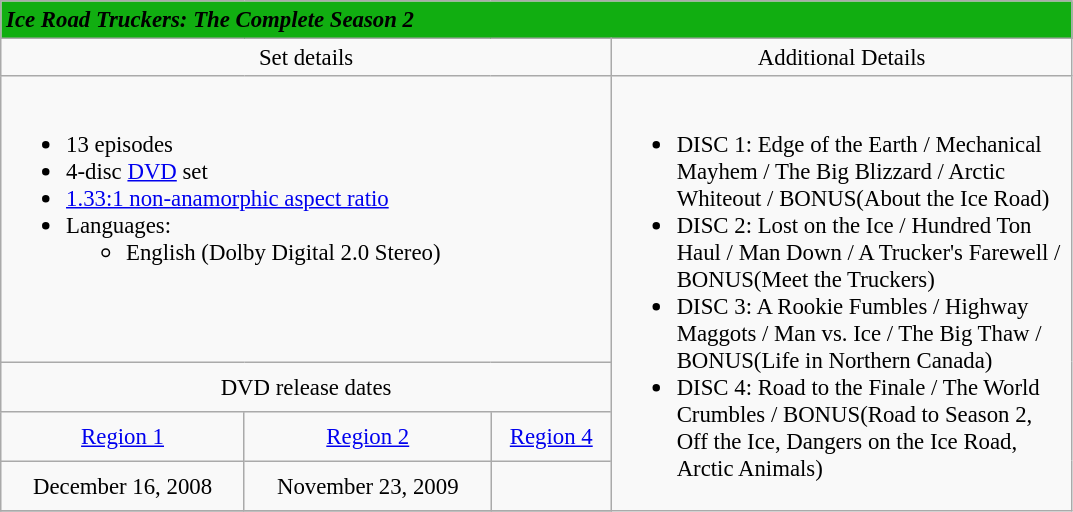<table class="wikitable" style="font-size: 95%;">
<tr>
<td colspan="5" style="background-color: #11AE11;"><strong><em>Ice Road Truckers<em>: The Complete Season 2<strong></td>
</tr>
<tr valign="top">
<td align="center" width="400" colspan="3"></strong>Set details<strong></td>
<td width="300" align="center"></strong>Additional Details<strong></td>
</tr>
<tr valign="top">
<td colspan="3" align="left" width="400"><br><ul><li>13 episodes</li><li>4-disc <a href='#'>DVD</a> set</li><li><a href='#'>1.33:1 non-anamorphic aspect ratio</a></li><li>Languages:<ul><li>English (Dolby Digital 2.0 Stereo)</li></ul></li></ul></td>
<td rowspan="7" align="left" width="300"><br><ul><li>DISC 1: Edge of the Earth / Mechanical Mayhem / The Big Blizzard / Arctic Whiteout / BONUS(About the Ice Road)</li><li>DISC 2: Lost on the Ice / Hundred Ton Haul / Man Down / A Trucker's Farewell / BONUS(Meet the Truckers)</li><li>DISC 3: A Rookie Fumbles / Highway Maggots / Man vs. Ice / The Big Thaw / BONUS(Life in Northern Canada)</li><li>DISC 4: Road to the Finale / The World Crumbles / BONUS(Road to Season 2, Off the Ice, Dangers on the Ice Road, Arctic Animals)</li></ul></td>
</tr>
<tr>
<td colspan="3" align="center"></strong>DVD release dates<strong></td>
</tr>
<tr>
<td align="center"><a href='#'>Region 1</a></td>
<td align="center"><a href='#'>Region 2</a></td>
<td align="center"><a href='#'>Region 4</a></td>
</tr>
<tr>
<td align="center">December 16, 2008</td>
<td align="center">November 23, 2009</td>
<td></td>
</tr>
<tr>
</tr>
</table>
